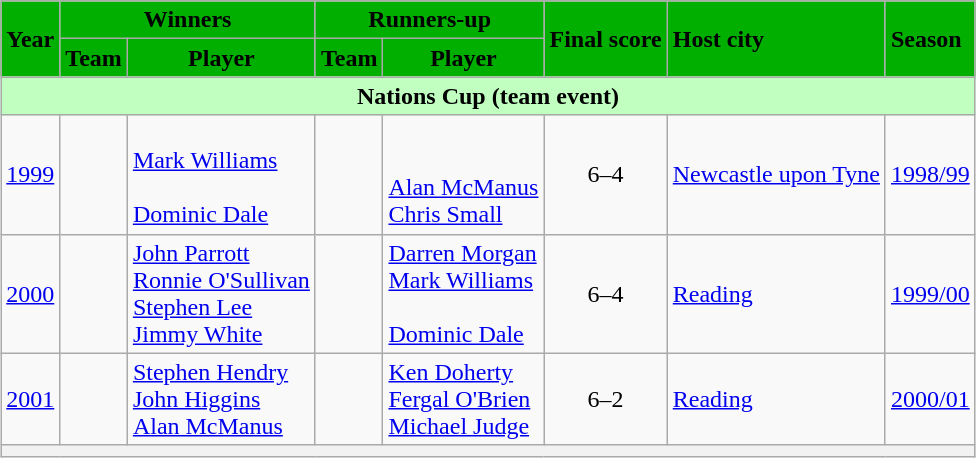<table class="wikitable" style="margin: auto">
<tr>
<th rowspan=2 style="text-align: center; background-color: #00af00">Year</th>
<th colspan=2 style="text-align: center; background-color: #00af00">Winners</th>
<th colspan=2 style="text-align: center; background-color: #00af00">Runners-up</th>
<th rowspan=2 style="text-align: left; background-color: #00af00">Final score</th>
<th rowspan=2 style="text-align: left; background-color: #00af00">Host city</th>
<th rowspan=2 style="text-align: left; background-color: #00af00">Season</th>
</tr>
<tr>
<th style="text-align: center; background-color: #00af00">Team</th>
<th style="text-align: center; background-color: #00af00">Player</th>
<th style="text-align: center; background-color: #00af00">Team</th>
<th style="text-align: center; background-color: #00af00">Player</th>
</tr>
<tr>
<th colspan=8 style="text-align: center; background-color: #c0ffc0">Nations Cup (team event)</th>
</tr>
<tr>
<td><a href='#'>1999</a></td>
<td></td>
<td><br> <a href='#'>Mark Williams</a><br><br><a href='#'>Dominic Dale</a></td>
<td></td>
<td><br><br><a href='#'>Alan McManus</a><br><a href='#'>Chris Small</a></td>
<td style="text-align: center">6–4</td>
<td> <a href='#'>Newcastle upon Tyne</a></td>
<td><a href='#'>1998/99</a></td>
</tr>
<tr>
<td><a href='#'>2000</a></td>
<td></td>
<td><a href='#'>John Parrott</a><br><a href='#'>Ronnie O'Sullivan</a><br><a href='#'>Stephen Lee</a><br><a href='#'>Jimmy White</a></td>
<td></td>
<td><a href='#'>Darren Morgan</a><br><a href='#'>Mark Williams</a><br><br><a href='#'>Dominic Dale</a></td>
<td style="text-align: center">6–4</td>
<td> <a href='#'>Reading</a></td>
<td><a href='#'>1999/00</a></td>
</tr>
<tr>
<td><a href='#'>2001</a></td>
<td></td>
<td><a href='#'>Stephen Hendry</a><br><a href='#'>John Higgins</a><br><a href='#'>Alan McManus</a></td>
<td></td>
<td><a href='#'>Ken Doherty</a><br><a href='#'>Fergal O'Brien</a><br><a href='#'>Michael Judge</a></td>
<td style="text-align: center">6–2</td>
<td> <a href='#'>Reading</a></td>
<td><a href='#'>2000/01</a></td>
</tr>
<tr>
<th colspan="8"></th>
</tr>
</table>
